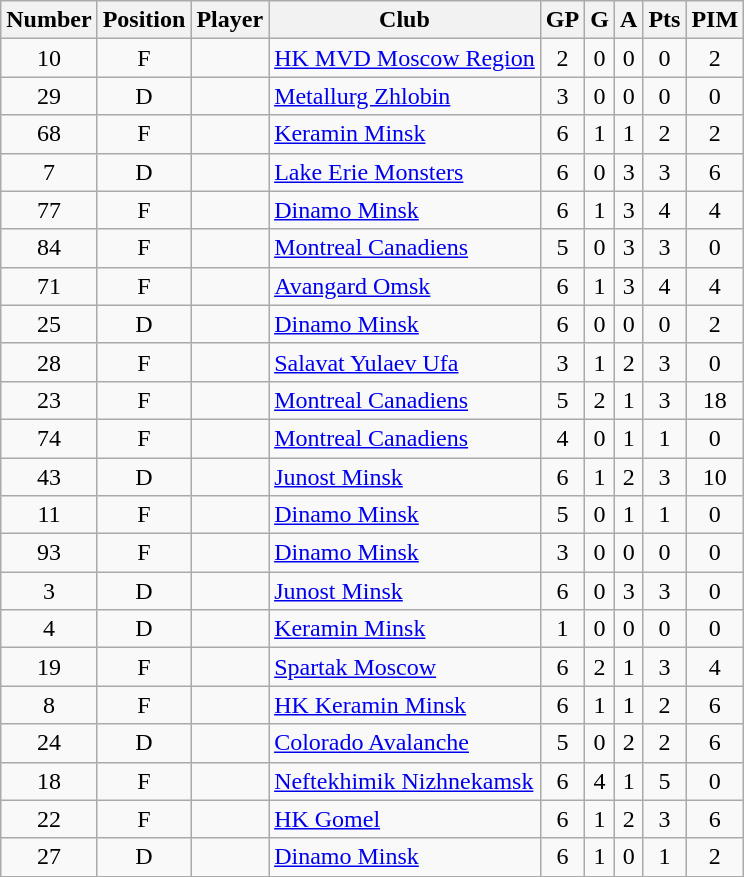<table class="wikitable sortable" style="text-align: center;">
<tr>
<th>Number</th>
<th>Position</th>
<th>Player</th>
<th>Club</th>
<th>GP</th>
<th>G</th>
<th>A</th>
<th>Pts</th>
<th>PIM</th>
</tr>
<tr>
<td>10</td>
<td>F</td>
<td align="left"></td>
<td align="left"><a href='#'>HK MVD Moscow Region</a></td>
<td>2</td>
<td>0</td>
<td>0</td>
<td>0</td>
<td>2</td>
</tr>
<tr>
<td>29</td>
<td>D</td>
<td align="left"></td>
<td align="left"><a href='#'>Metallurg Zhlobin</a></td>
<td>3</td>
<td>0</td>
<td>0</td>
<td>0</td>
<td>0</td>
</tr>
<tr>
<td>68</td>
<td>F</td>
<td align="left"></td>
<td align="left"><a href='#'>Keramin Minsk</a></td>
<td>6</td>
<td>1</td>
<td>1</td>
<td>2</td>
<td>2</td>
</tr>
<tr>
<td>7</td>
<td>D</td>
<td align="left"></td>
<td align="left"><a href='#'>Lake Erie Monsters</a></td>
<td>6</td>
<td>0</td>
<td>3</td>
<td>3</td>
<td>6</td>
</tr>
<tr>
<td>77</td>
<td>F</td>
<td align="left"></td>
<td align="left"><a href='#'>Dinamo Minsk</a></td>
<td>6</td>
<td>1</td>
<td>3</td>
<td>4</td>
<td>4</td>
</tr>
<tr>
<td>84</td>
<td>F</td>
<td align="left"></td>
<td align="left"><a href='#'>Montreal Canadiens</a></td>
<td>5</td>
<td>0</td>
<td>3</td>
<td>3</td>
<td>0</td>
</tr>
<tr>
<td>71</td>
<td>F</td>
<td align="left"></td>
<td align="left"><a href='#'>Avangard Omsk</a></td>
<td>6</td>
<td>1</td>
<td>3</td>
<td>4</td>
<td>4</td>
</tr>
<tr>
<td>25</td>
<td>D</td>
<td align="left"></td>
<td align="left"><a href='#'>Dinamo Minsk</a></td>
<td>6</td>
<td>0</td>
<td>0</td>
<td>0</td>
<td>2</td>
</tr>
<tr>
<td>28</td>
<td>F</td>
<td align="left"></td>
<td align="left"><a href='#'>Salavat Yulaev Ufa</a></td>
<td>3</td>
<td>1</td>
<td>2</td>
<td>3</td>
<td>0</td>
</tr>
<tr>
<td>23</td>
<td>F</td>
<td align="left"></td>
<td align="left"><a href='#'>Montreal Canadiens</a></td>
<td>5</td>
<td>2</td>
<td>1</td>
<td>3</td>
<td>18</td>
</tr>
<tr>
<td>74</td>
<td>F</td>
<td align="left"></td>
<td align="left"><a href='#'>Montreal Canadiens</a></td>
<td>4</td>
<td>0</td>
<td>1</td>
<td>1</td>
<td>0</td>
</tr>
<tr>
<td>43</td>
<td>D</td>
<td align="left"></td>
<td align="left"><a href='#'>Junost Minsk</a></td>
<td>6</td>
<td>1</td>
<td>2</td>
<td>3</td>
<td>10</td>
</tr>
<tr>
<td>11</td>
<td>F</td>
<td align="left"></td>
<td align="left"><a href='#'>Dinamo Minsk</a></td>
<td>5</td>
<td>0</td>
<td>1</td>
<td>1</td>
<td>0</td>
</tr>
<tr>
<td>93</td>
<td>F</td>
<td align="left"></td>
<td align="left"><a href='#'>Dinamo Minsk</a></td>
<td>3</td>
<td>0</td>
<td>0</td>
<td>0</td>
<td>0</td>
</tr>
<tr>
<td>3</td>
<td>D</td>
<td align="left"></td>
<td align="left"><a href='#'>Junost Minsk</a></td>
<td>6</td>
<td>0</td>
<td>3</td>
<td>3</td>
<td>0</td>
</tr>
<tr>
<td>4</td>
<td>D</td>
<td align="left"></td>
<td align="left"><a href='#'>Keramin Minsk</a></td>
<td>1</td>
<td>0</td>
<td>0</td>
<td>0</td>
<td>0</td>
</tr>
<tr>
<td>19</td>
<td>F</td>
<td align="left"></td>
<td align="left"><a href='#'>Spartak Moscow</a></td>
<td>6</td>
<td>2</td>
<td>1</td>
<td>3</td>
<td>4</td>
</tr>
<tr>
<td>8</td>
<td>F</td>
<td align="left"></td>
<td align="left"><a href='#'>HK Keramin Minsk</a></td>
<td>6</td>
<td>1</td>
<td>1</td>
<td>2</td>
<td>6</td>
</tr>
<tr>
<td>24</td>
<td>D</td>
<td align="left"></td>
<td align="left"><a href='#'>Colorado Avalanche</a></td>
<td>5</td>
<td>0</td>
<td>2</td>
<td>2</td>
<td>6</td>
</tr>
<tr>
<td>18</td>
<td>F</td>
<td align="left"></td>
<td align="left"><a href='#'>Neftekhimik Nizhnekamsk</a></td>
<td>6</td>
<td>4</td>
<td>1</td>
<td>5</td>
<td>0</td>
</tr>
<tr>
<td>22</td>
<td>F</td>
<td align="left"></td>
<td align="left"><a href='#'>HK Gomel</a></td>
<td>6</td>
<td>1</td>
<td>2</td>
<td>3</td>
<td>6</td>
</tr>
<tr>
<td>27</td>
<td>D</td>
<td align="left"></td>
<td align="left"><a href='#'>Dinamo Minsk</a></td>
<td>6</td>
<td>1</td>
<td>0</td>
<td>1</td>
<td>2</td>
</tr>
</table>
